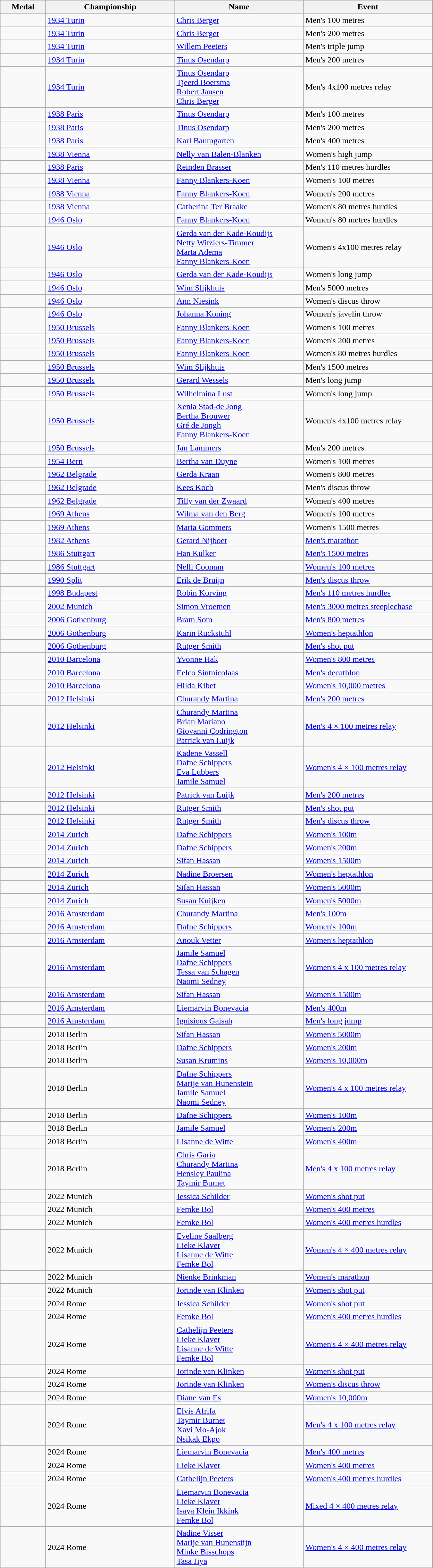<table class="wikitable sortable">
<tr>
<th style="width:5em">Medal</th>
<th style="width:15em">Championship</th>
<th style="width:15em">Name</th>
<th style="width:15em">Event</th>
</tr>
<tr>
<td></td>
<td> <a href='#'>1934 Turin</a></td>
<td><a href='#'>Chris Berger</a></td>
<td>Men's 100 metres</td>
</tr>
<tr>
<td></td>
<td> <a href='#'>1934 Turin</a></td>
<td><a href='#'>Chris Berger</a></td>
<td>Men's 200 metres</td>
</tr>
<tr>
<td></td>
<td> <a href='#'>1934 Turin</a></td>
<td><a href='#'>Willem Peeters</a></td>
<td>Men's triple jump</td>
</tr>
<tr>
<td></td>
<td> <a href='#'>1934 Turin</a></td>
<td><a href='#'>Tinus Osendarp</a></td>
<td>Men's 200 metres</td>
</tr>
<tr>
<td></td>
<td> <a href='#'>1934 Turin</a></td>
<td><a href='#'>Tinus Osendarp</a><br><a href='#'>Tjeerd Boersma</a><br><a href='#'>Robert Jansen</a><br><a href='#'>Chris Berger</a></td>
<td>Men's 4x100 metres relay</td>
</tr>
<tr>
<td></td>
<td> <a href='#'>1938 Paris</a></td>
<td><a href='#'>Tinus Osendarp</a></td>
<td>Men's 100 metres</td>
</tr>
<tr>
<td></td>
<td> <a href='#'>1938 Paris</a></td>
<td><a href='#'>Tinus Osendarp</a></td>
<td>Men's 200 metres</td>
</tr>
<tr>
<td></td>
<td> <a href='#'>1938 Paris</a></td>
<td><a href='#'>Karl Baumgarten</a></td>
<td>Men's 400 metres</td>
</tr>
<tr>
<td></td>
<td> <a href='#'>1938 Vienna</a></td>
<td><a href='#'>Nelly van Balen-Blanken</a></td>
<td>Women's high jump</td>
</tr>
<tr>
<td></td>
<td> <a href='#'>1938 Paris</a></td>
<td><a href='#'>Reinden Brasser</a></td>
<td>Men's 110 metres hurdles</td>
</tr>
<tr>
<td></td>
<td> <a href='#'>1938 Vienna</a></td>
<td><a href='#'>Fanny Blankers-Koen</a></td>
<td>Women's 100 metres</td>
</tr>
<tr>
<td></td>
<td> <a href='#'>1938 Vienna</a></td>
<td><a href='#'>Fanny Blankers-Koen</a></td>
<td>Women's 200 metres</td>
</tr>
<tr>
<td></td>
<td> <a href='#'>1938 Vienna</a></td>
<td><a href='#'>Catherina Ter Braake</a></td>
<td>Women's 80 metres hurdles</td>
</tr>
<tr>
<td></td>
<td> <a href='#'>1946 Oslo</a></td>
<td><a href='#'>Fanny Blankers-Koen</a></td>
<td>Women's 80 metres hurdles</td>
</tr>
<tr>
<td></td>
<td> <a href='#'>1946 Oslo</a></td>
<td><a href='#'>Gerda van der Kade-Koudijs</a><br><a href='#'>Netty Witziers-Timmer</a><br><a href='#'>Marta Adema</a><br><a href='#'>Fanny Blankers-Koen</a></td>
<td>Women's 4x100 metres relay</td>
</tr>
<tr>
<td></td>
<td> <a href='#'>1946 Oslo</a></td>
<td><a href='#'>Gerda van der Kade-Koudijs</a></td>
<td>Women's long jump</td>
</tr>
<tr>
<td></td>
<td> <a href='#'>1946 Oslo</a></td>
<td><a href='#'>Wim Slijkhuis</a></td>
<td>Men's 5000 metres</td>
</tr>
<tr>
<td></td>
<td> <a href='#'>1946 Oslo</a></td>
<td><a href='#'>Ann Niesink</a></td>
<td>Women's discus throw</td>
</tr>
<tr>
<td></td>
<td> <a href='#'>1946 Oslo</a></td>
<td><a href='#'>Johanna Koning</a></td>
<td>Women's javelin throw</td>
</tr>
<tr>
<td></td>
<td> <a href='#'>1950 Brussels</a></td>
<td><a href='#'>Fanny Blankers-Koen</a></td>
<td>Women's 100 metres</td>
</tr>
<tr>
<td></td>
<td> <a href='#'>1950 Brussels</a></td>
<td><a href='#'>Fanny Blankers-Koen</a></td>
<td>Women's 200 metres</td>
</tr>
<tr>
<td></td>
<td> <a href='#'>1950 Brussels</a></td>
<td><a href='#'>Fanny Blankers-Koen</a></td>
<td>Women's 80 metres hurdles</td>
</tr>
<tr>
<td></td>
<td> <a href='#'>1950 Brussels</a></td>
<td><a href='#'>Wim Slijkhuis</a></td>
<td>Men's 1500 metres</td>
</tr>
<tr>
<td></td>
<td> <a href='#'>1950 Brussels</a></td>
<td><a href='#'>Gerard Wessels</a></td>
<td>Men's long jump</td>
</tr>
<tr>
<td></td>
<td> <a href='#'>1950 Brussels</a></td>
<td><a href='#'>Wilhelmina Lust</a></td>
<td>Women's long jump</td>
</tr>
<tr>
<td></td>
<td> <a href='#'>1950 Brussels</a></td>
<td><a href='#'>Xenia Stad-de Jong</a><br><a href='#'>Bertha Brouwer</a><br><a href='#'>Gré de Jongh</a><br><a href='#'>Fanny Blankers-Koen</a></td>
<td>Women's 4x100 metres relay</td>
</tr>
<tr>
<td></td>
<td> <a href='#'>1950 Brussels</a></td>
<td><a href='#'>Jan Lammers</a></td>
<td>Men's 200 metres</td>
</tr>
<tr>
<td></td>
<td> <a href='#'>1954 Bern</a></td>
<td><a href='#'>Bertha van Duyne</a></td>
<td>Women's 100 metres</td>
</tr>
<tr>
<td></td>
<td> <a href='#'>1962 Belgrade</a></td>
<td><a href='#'>Gerda Kraan</a></td>
<td>Women's 800 metres</td>
</tr>
<tr>
<td></td>
<td> <a href='#'>1962 Belgrade</a></td>
<td><a href='#'>Kees Koch</a></td>
<td>Men's discus throw</td>
</tr>
<tr>
<td></td>
<td> <a href='#'>1962 Belgrade</a></td>
<td><a href='#'>Tilly van der Zwaard</a></td>
<td>Women's 400 metres</td>
</tr>
<tr>
<td></td>
<td> <a href='#'>1969 Athens</a></td>
<td><a href='#'>Wilma van den Berg</a></td>
<td>Women's 100 metres</td>
</tr>
<tr>
<td></td>
<td> <a href='#'>1969 Athens</a></td>
<td><a href='#'>Maria Gommers</a></td>
<td>Women's 1500 metres</td>
</tr>
<tr>
<td></td>
<td> <a href='#'>1982 Athens</a></td>
<td><a href='#'>Gerard Nijboer</a></td>
<td><a href='#'>Men's marathon</a></td>
</tr>
<tr>
<td></td>
<td> <a href='#'>1986 Stuttgart</a></td>
<td><a href='#'>Han Kulker</a></td>
<td><a href='#'>Men's 1500 metres</a></td>
</tr>
<tr>
<td></td>
<td> <a href='#'>1986 Stuttgart</a></td>
<td><a href='#'>Nelli Cooman</a></td>
<td><a href='#'>Women's 100 metres</a></td>
</tr>
<tr>
<td></td>
<td> <a href='#'>1990 Split</a></td>
<td><a href='#'>Erik de Bruijn</a></td>
<td><a href='#'>Men's discus throw</a></td>
</tr>
<tr>
<td></td>
<td> <a href='#'>1998 Budapest</a></td>
<td><a href='#'>Robin Korving</a></td>
<td><a href='#'>Men's 110 metres hurdles</a></td>
</tr>
<tr>
<td></td>
<td> <a href='#'>2002 Munich</a></td>
<td><a href='#'>Simon Vroemen</a></td>
<td><a href='#'>Men's 3000 metres steeplechase</a></td>
</tr>
<tr>
<td></td>
<td> <a href='#'>2006 Gothenburg</a></td>
<td><a href='#'>Bram Som</a></td>
<td><a href='#'>Men's 800 metres</a></td>
</tr>
<tr>
<td></td>
<td> <a href='#'>2006 Gothenburg</a></td>
<td><a href='#'>Karin Ruckstuhl</a></td>
<td><a href='#'>Women's heptathlon</a></td>
</tr>
<tr>
<td></td>
<td> <a href='#'>2006 Gothenburg</a></td>
<td><a href='#'>Rutger Smith</a></td>
<td><a href='#'>Men's shot put</a></td>
</tr>
<tr>
<td></td>
<td> <a href='#'>2010 Barcelona</a></td>
<td><a href='#'>Yvonne Hak</a></td>
<td><a href='#'>Women's 800 metres</a></td>
</tr>
<tr>
<td></td>
<td> <a href='#'>2010 Barcelona</a></td>
<td><a href='#'>Eelco Sintnicolaas</a></td>
<td><a href='#'>Men's decathlon</a></td>
</tr>
<tr>
<td></td>
<td> <a href='#'>2010 Barcelona</a></td>
<td><a href='#'>Hilda Kibet</a></td>
<td><a href='#'>Women's 10,000 metres</a></td>
</tr>
<tr>
<td></td>
<td> <a href='#'>2012 Helsinki</a></td>
<td><a href='#'>Churandy Martina</a></td>
<td><a href='#'>Men's 200 metres</a></td>
</tr>
<tr>
<td></td>
<td> <a href='#'>2012 Helsinki</a></td>
<td><a href='#'>Churandy Martina</a><br><a href='#'>Brian Mariano</a><br><a href='#'>Giovanni Codrington</a><br><a href='#'>Patrick van Luijk</a></td>
<td><a href='#'>Men's 4 × 100 metres relay</a></td>
</tr>
<tr>
<td></td>
<td> <a href='#'>2012 Helsinki</a></td>
<td><a href='#'>Kadene Vassell</a><br><a href='#'>Dafne Schippers</a><br><a href='#'>Eva Lubbers</a><br><a href='#'>Jamile Samuel</a></td>
<td><a href='#'>Women's 4 × 100 metres relay</a></td>
</tr>
<tr>
<td></td>
<td> <a href='#'>2012 Helsinki</a></td>
<td><a href='#'>Patrick van Luijk</a></td>
<td><a href='#'>Men's 200 metres</a></td>
</tr>
<tr>
<td></td>
<td> <a href='#'>2012 Helsinki</a></td>
<td><a href='#'>Rutger Smith</a></td>
<td><a href='#'>Men's shot put</a></td>
</tr>
<tr>
<td></td>
<td> <a href='#'>2012 Helsinki</a></td>
<td><a href='#'>Rutger Smith</a></td>
<td><a href='#'>Men's discus throw</a></td>
</tr>
<tr>
<td></td>
<td> <a href='#'>2014 Zurich</a></td>
<td><a href='#'>Dafne Schippers</a></td>
<td><a href='#'>Women's 100m</a></td>
</tr>
<tr>
<td></td>
<td> <a href='#'>2014 Zurich</a></td>
<td><a href='#'>Dafne Schippers</a></td>
<td><a href='#'>Women's 200m</a></td>
</tr>
<tr>
<td></td>
<td> <a href='#'>2014 Zurich</a></td>
<td><a href='#'>Sifan Hassan</a></td>
<td><a href='#'>Women's 1500m</a></td>
</tr>
<tr>
<td></td>
<td> <a href='#'>2014 Zurich</a></td>
<td><a href='#'>Nadine Broersen</a></td>
<td><a href='#'>Women's heptathlon</a></td>
</tr>
<tr>
<td></td>
<td> <a href='#'>2014 Zurich</a></td>
<td><a href='#'>Sifan Hassan</a></td>
<td><a href='#'>Women's 5000m</a></td>
</tr>
<tr>
<td></td>
<td> <a href='#'>2014 Zurich</a></td>
<td><a href='#'>Susan Kuijken</a></td>
<td><a href='#'>Women's 5000m</a></td>
</tr>
<tr>
<td></td>
<td> <a href='#'>2016 Amsterdam</a></td>
<td><a href='#'>Churandy Martina</a></td>
<td><a href='#'>Men's 100m</a></td>
</tr>
<tr>
<td></td>
<td> <a href='#'>2016 Amsterdam</a></td>
<td><a href='#'>Dafne Schippers</a></td>
<td><a href='#'>Women's 100m</a></td>
</tr>
<tr>
<td></td>
<td> <a href='#'>2016 Amsterdam</a></td>
<td><a href='#'>Anouk Vetter</a></td>
<td><a href='#'>Women's heptathlon</a></td>
</tr>
<tr>
<td></td>
<td> <a href='#'>2016 Amsterdam</a></td>
<td><a href='#'>Jamile Samuel</a><br><a href='#'>Dafne Schippers</a><br><a href='#'>Tessa van Schagen</a><br><a href='#'>Naomi Sedney</a></td>
<td><a href='#'>Women's 4 x 100 metres relay</a></td>
</tr>
<tr>
<td></td>
<td> <a href='#'>2016 Amsterdam</a></td>
<td><a href='#'>Sifan Hassan</a></td>
<td><a href='#'>Women's 1500m</a></td>
</tr>
<tr>
<td></td>
<td> <a href='#'>2016 Amsterdam</a></td>
<td><a href='#'>Liemarvin Bonevacia</a></td>
<td><a href='#'>Men's 400m</a></td>
</tr>
<tr>
<td></td>
<td> <a href='#'>2016 Amsterdam</a></td>
<td><a href='#'>Ignisious Gaisah</a></td>
<td><a href='#'>Men's long jump</a></td>
</tr>
<tr>
<td></td>
<td> 2018 Berlin</td>
<td><a href='#'>Sifan Hassan</a></td>
<td><a href='#'>Women's 5000m</a></td>
</tr>
<tr>
<td></td>
<td> 2018 Berlin</td>
<td><a href='#'>Dafne Schippers</a></td>
<td><a href='#'>Women's 200m</a></td>
</tr>
<tr>
<td></td>
<td> 2018 Berlin</td>
<td><a href='#'>Susan Krumins</a></td>
<td><a href='#'>Women's 10,000m</a></td>
</tr>
<tr>
<td></td>
<td> 2018 Berlin</td>
<td><a href='#'>Dafne Schippers</a><br><a href='#'>Marije van Hunenstein</a><br><a href='#'>Jamile Samuel</a><br><a href='#'>Naomi Sedney</a></td>
<td><a href='#'>Women's 4 x 100 metres relay</a></td>
</tr>
<tr>
<td></td>
<td> 2018 Berlin</td>
<td><a href='#'>Dafne Schippers</a></td>
<td><a href='#'>Women's 100m</a></td>
</tr>
<tr>
<td></td>
<td> 2018 Berlin</td>
<td><a href='#'>Jamile Samuel</a></td>
<td><a href='#'>Women's 200m</a></td>
</tr>
<tr>
<td></td>
<td> 2018 Berlin</td>
<td><a href='#'>Lisanne de Witte</a></td>
<td><a href='#'>Women's 400m</a></td>
</tr>
<tr>
<td></td>
<td> 2018 Berlin</td>
<td><a href='#'>Chris Garia</a><br><a href='#'>Churandy Martina</a><br><a href='#'>Hensley Paulina</a><br><a href='#'>Taymir Burnet</a></td>
<td><a href='#'>Men's 4 x 100 metres relay</a></td>
</tr>
<tr>
<td></td>
<td> 2022 Munich</td>
<td><a href='#'>Jessica Schilder</a></td>
<td><a href='#'>Women's shot put</a></td>
</tr>
<tr>
<td></td>
<td> 2022 Munich</td>
<td><a href='#'>Femke Bol</a></td>
<td><a href='#'>Women's 400 metres</a></td>
</tr>
<tr>
<td></td>
<td> 2022 Munich</td>
<td><a href='#'>Femke Bol</a></td>
<td><a href='#'>Women's 400 metres hurdles</a></td>
</tr>
<tr>
<td></td>
<td> 2022 Munich</td>
<td><a href='#'>Eveline Saalberg</a><br> <a href='#'>Lieke Klaver</a><br> <a href='#'>Lisanne de Witte</a><br> <a href='#'>Femke Bol</a></td>
<td><a href='#'>Women's 4 × 400 metres relay</a></td>
</tr>
<tr>
<td></td>
<td> 2022 Munich</td>
<td><a href='#'>Nienke Brinkman</a></td>
<td><a href='#'>Women's marathon</a></td>
</tr>
<tr>
<td></td>
<td> 2022 Munich</td>
<td><a href='#'>Jorinde van Klinken</a></td>
<td><a href='#'>Women's shot put</a></td>
</tr>
<tr>
<td></td>
<td> 2024 Rome</td>
<td><a href='#'>Jessica Schilder</a></td>
<td><a href='#'>Women's shot put</a></td>
</tr>
<tr>
<td></td>
<td> 2024 Rome</td>
<td><a href='#'>Femke Bol</a></td>
<td><a href='#'>Women's 400 metres hurdles</a></td>
</tr>
<tr>
<td></td>
<td> 2024 Rome</td>
<td><a href='#'>Cathelijn Peeters</a><br> <a href='#'>Lieke Klaver</a><br> <a href='#'>Lisanne de Witte</a><br> <a href='#'>Femke Bol</a></td>
<td><a href='#'>Women's 4 × 400 metres relay</a></td>
</tr>
<tr>
<td></td>
<td> 2024 Rome</td>
<td><a href='#'>Jorinde van Klinken</a></td>
<td><a href='#'>Women's shot put</a></td>
</tr>
<tr>
<td></td>
<td> 2024 Rome</td>
<td><a href='#'>Jorinde van Klinken</a></td>
<td><a href='#'>Women's discus throw</a></td>
</tr>
<tr>
<td></td>
<td> 2024 Rome</td>
<td><a href='#'>Diane van Es</a></td>
<td><a href='#'>Women's 10,000m</a></td>
</tr>
<tr>
<td></td>
<td> 2024 Rome</td>
<td><a href='#'>Elvis Afrifa</a><br><a href='#'>Taymir Burnet</a><br><a href='#'>Xavi Mo-Ajok</a><br><a href='#'>Nsikak Ekpo</a></td>
<td><a href='#'>Men's 4 x 100 metres relay</a></td>
</tr>
<tr>
<td></td>
<td> 2024 Rome</td>
<td><a href='#'>Liemarvin Bonevacia</a></td>
<td><a href='#'>Men's 400 metres</a></td>
</tr>
<tr>
<td></td>
<td> 2024 Rome</td>
<td><a href='#'>Lieke Klaver</a></td>
<td><a href='#'>Women's 400 metres</a></td>
</tr>
<tr>
<td></td>
<td> 2024 Rome</td>
<td><a href='#'>Cathelijn Peeters</a></td>
<td><a href='#'>Women's 400 metres hurdles</a></td>
</tr>
<tr>
<td></td>
<td> 2024 Rome</td>
<td><a href='#'>Liemarvin Bonevacia</a><br><a href='#'>Lieke Klaver</a><br><a href='#'>Isaya Klein Ikkink</a><br><a href='#'>Femke Bol</a></td>
<td><a href='#'>Mixed 4 × 400 metres relay</a></td>
</tr>
<tr>
<td></td>
<td> 2024 Rome</td>
<td><a href='#'>Nadine Visser</a><br><a href='#'>Marije van Hunenstijn</a><br><a href='#'>Minke Bisschops</a><br><a href='#'>Tasa Jiya</a></td>
<td><a href='#'>Women's 4 × 400 metres relay</a></td>
</tr>
</table>
